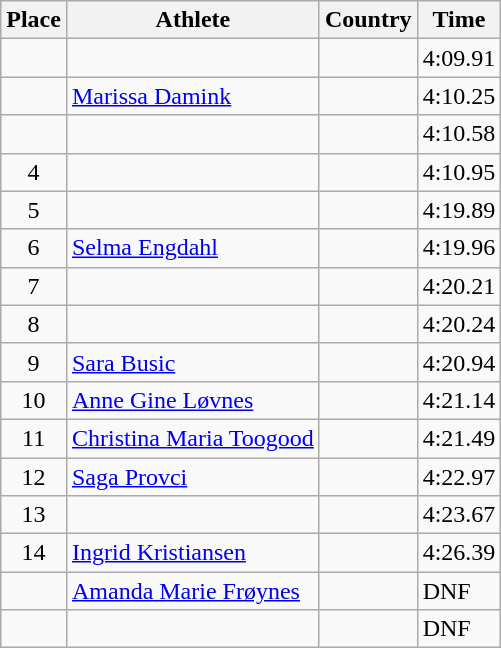<table class="wikitable">
<tr>
<th>Place</th>
<th>Athlete</th>
<th>Country</th>
<th>Time</th>
</tr>
<tr>
<td align=center></td>
<td></td>
<td></td>
<td>4:09.91</td>
</tr>
<tr>
<td align=center></td>
<td><a href='#'>Marissa Damink</a></td>
<td></td>
<td>4:10.25</td>
</tr>
<tr>
<td align=center></td>
<td></td>
<td></td>
<td>4:10.58</td>
</tr>
<tr>
<td align=center>4</td>
<td></td>
<td></td>
<td>4:10.95</td>
</tr>
<tr>
<td align=center>5</td>
<td></td>
<td></td>
<td>4:19.89</td>
</tr>
<tr>
<td align=center>6</td>
<td><a href='#'>Selma Engdahl</a></td>
<td></td>
<td>4:19.96</td>
</tr>
<tr>
<td align=center>7</td>
<td></td>
<td></td>
<td>4:20.21</td>
</tr>
<tr>
<td align=center>8</td>
<td></td>
<td></td>
<td>4:20.24</td>
</tr>
<tr>
<td align=center>9</td>
<td><a href='#'>Sara Busic</a></td>
<td></td>
<td>4:20.94</td>
</tr>
<tr>
<td align=center>10</td>
<td><a href='#'>Anne Gine Løvnes</a></td>
<td></td>
<td>4:21.14</td>
</tr>
<tr>
<td align=center>11</td>
<td><a href='#'>Christina Maria Toogood</a></td>
<td></td>
<td>4:21.49</td>
</tr>
<tr>
<td align=center>12</td>
<td><a href='#'>Saga Provci</a></td>
<td></td>
<td>4:22.97</td>
</tr>
<tr>
<td align=center>13</td>
<td></td>
<td></td>
<td>4:23.67</td>
</tr>
<tr>
<td align=center>14</td>
<td><a href='#'>Ingrid Kristiansen</a></td>
<td></td>
<td>4:26.39</td>
</tr>
<tr>
<td align=center></td>
<td><a href='#'>Amanda Marie Frøynes</a></td>
<td></td>
<td>DNF</td>
</tr>
<tr>
<td align=center></td>
<td></td>
<td></td>
<td>DNF</td>
</tr>
</table>
